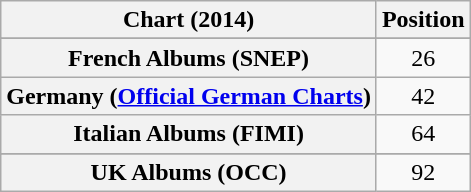<table class="wikitable sortable plainrowheaders" style="text-align:center">
<tr>
<th scope="col">Chart (2014)</th>
<th scope="col">Position</th>
</tr>
<tr>
</tr>
<tr>
</tr>
<tr>
<th scope="row">French Albums (SNEP)</th>
<td>26</td>
</tr>
<tr>
<th scope="row">Germany (<a href='#'>Official German Charts</a>)</th>
<td>42</td>
</tr>
<tr>
<th scope="row">Italian Albums (FIMI)</th>
<td>64</td>
</tr>
<tr>
</tr>
<tr>
<th scope="row">UK Albums (OCC)</th>
<td>92</td>
</tr>
</table>
